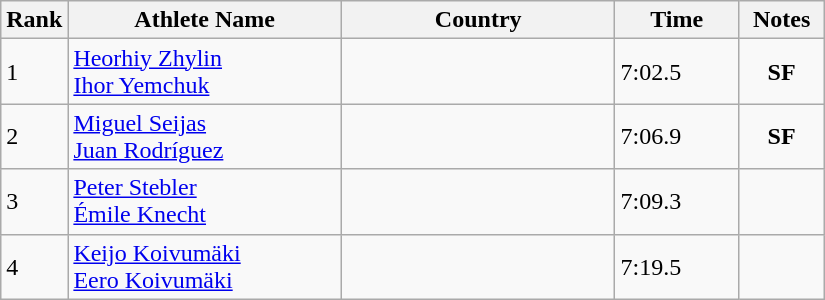<table class="wikitable">
<tr>
<th width=25>Rank</th>
<th width=175>Athlete Name</th>
<th width=175>Country</th>
<th width=75>Time</th>
<th width=50>Notes</th>
</tr>
<tr>
<td>1</td>
<td><a href='#'>Heorhiy Zhylin</a><br><a href='#'>Ihor Yemchuk</a></td>
<td></td>
<td>7:02.5</td>
<td align=center><strong>SF</strong></td>
</tr>
<tr>
<td>2</td>
<td><a href='#'>Miguel Seijas</a><br><a href='#'>Juan Rodríguez</a></td>
<td></td>
<td>7:06.9</td>
<td align=center><strong>SF</strong></td>
</tr>
<tr>
<td>3</td>
<td><a href='#'>Peter Stebler</a><br><a href='#'>Émile Knecht</a></td>
<td></td>
<td>7:09.3</td>
<td></td>
</tr>
<tr>
<td>4</td>
<td><a href='#'>Keijo Koivumäki</a><br><a href='#'>Eero Koivumäki</a></td>
<td></td>
<td>7:19.5</td>
<td></td>
</tr>
</table>
